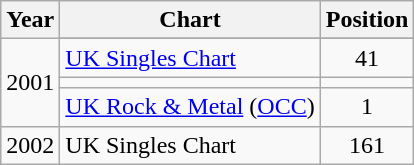<table class="wikitable" border="1">
<tr>
<th>Year</th>
<th>Chart</th>
<th>Position</th>
</tr>
<tr>
<td rowspan="4">2001<br></td>
</tr>
<tr>
<td><a href='#'>UK Singles Chart</a></td>
<td align=center>41</td>
</tr>
<tr>
<td></td>
</tr>
<tr>
<td scope="row"><a href='#'>UK Rock & Metal</a> (<a href='#'>OCC</a>)</td>
<td align=center>1</td>
</tr>
<tr>
<td>2002</td>
<td>UK Singles Chart</td>
<td align=center>161</td>
</tr>
</table>
